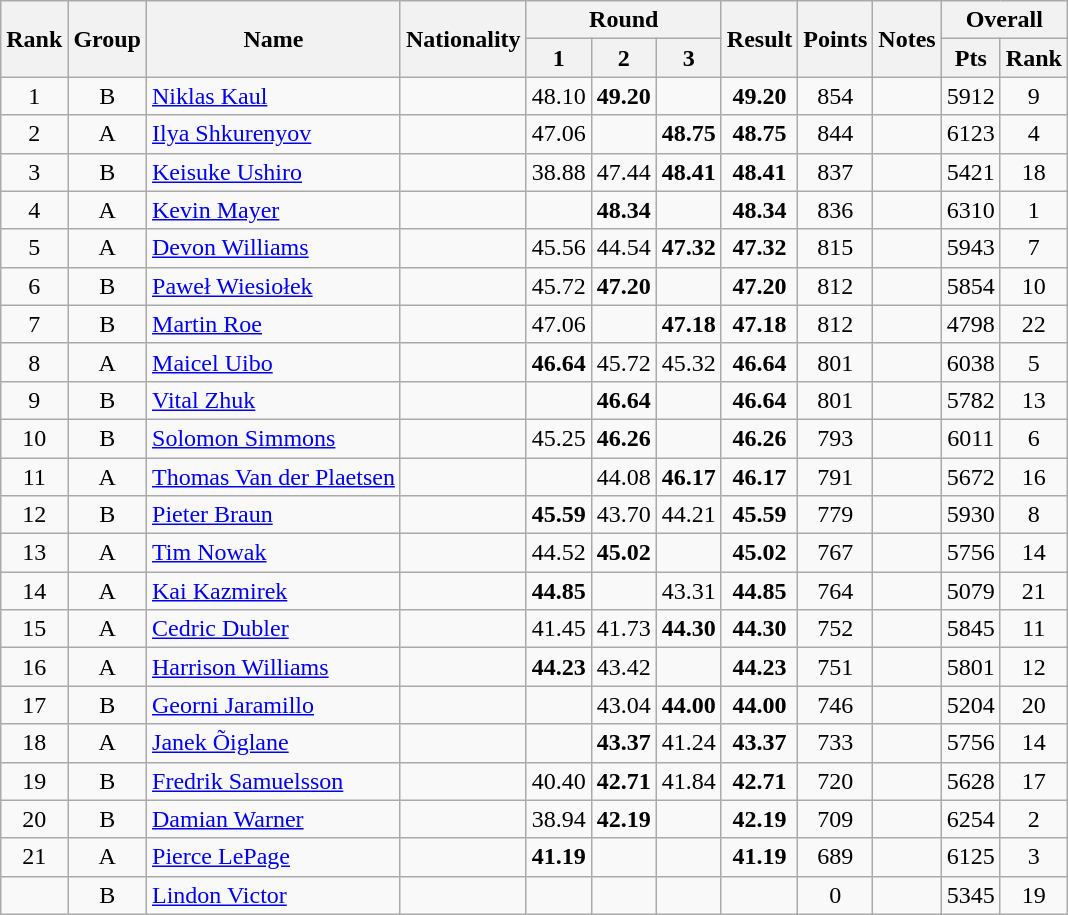<table class="wikitable sortable" style="text-align:center">
<tr>
<th rowspan=2>Rank</th>
<th rowspan=2>Group</th>
<th rowspan=2>Name</th>
<th rowspan=2>Nationality</th>
<th colspan=3>Round</th>
<th rowspan=2 data-sort-type="number">Result</th>
<th rowspan=2>Points</th>
<th rowspan=2>Notes</th>
<th colspan=2>Overall</th>
</tr>
<tr>
<th data-sort-type="number">1</th>
<th data-sort-type="number">2</th>
<th data-sort-type="number">3</th>
<th>Pts</th>
<th>Rank</th>
</tr>
<tr>
<td>1</td>
<td>B</td>
<td align=left><a href='#'>Niklas Kaul</a></td>
<td align=left></td>
<td>48.10</td>
<td><strong>49.20</strong></td>
<td></td>
<td><strong>49.20</strong></td>
<td>854</td>
<td></td>
<td>5912</td>
<td>9</td>
</tr>
<tr>
<td>2</td>
<td>A</td>
<td align=left><a href='#'>Ilya Shkurenyov</a></td>
<td align=left></td>
<td>47.06</td>
<td></td>
<td><strong>48.75</strong></td>
<td><strong>48.75</strong></td>
<td>844</td>
<td></td>
<td>6123</td>
<td>4</td>
</tr>
<tr>
<td>3</td>
<td>B</td>
<td align=left><a href='#'>Keisuke Ushiro</a></td>
<td align=left></td>
<td>38.88</td>
<td>47.44</td>
<td><strong>48.41</strong></td>
<td><strong>48.41</strong></td>
<td>837</td>
<td></td>
<td>5421</td>
<td>18</td>
</tr>
<tr>
<td>4</td>
<td>A</td>
<td align=left><a href='#'>Kevin Mayer</a></td>
<td align=left></td>
<td></td>
<td><strong>48.34</strong></td>
<td></td>
<td><strong>48.34</strong></td>
<td>836</td>
<td></td>
<td>6310</td>
<td>1</td>
</tr>
<tr>
<td>5</td>
<td>A</td>
<td align=left><a href='#'>Devon Williams</a></td>
<td align=left></td>
<td>45.56</td>
<td>44.54</td>
<td><strong>47.32</strong></td>
<td><strong>47.32</strong></td>
<td>815</td>
<td></td>
<td>5943</td>
<td>7</td>
</tr>
<tr>
<td>6</td>
<td>B</td>
<td align=left><a href='#'>Paweł Wiesiołek</a></td>
<td align=left></td>
<td>45.72</td>
<td><strong>47.20</strong></td>
<td></td>
<td><strong>47.20</strong></td>
<td>812</td>
<td></td>
<td>5854</td>
<td>10</td>
</tr>
<tr>
<td>7</td>
<td>B</td>
<td align=left><a href='#'>Martin Roe</a></td>
<td align=left></td>
<td>47.06</td>
<td></td>
<td><strong>47.18</strong></td>
<td><strong>47.18</strong></td>
<td>812</td>
<td></td>
<td>4798</td>
<td>22</td>
</tr>
<tr>
<td>8</td>
<td>A</td>
<td align=left><a href='#'>Maicel Uibo</a></td>
<td align=left></td>
<td><strong>46.64</strong></td>
<td>45.72</td>
<td>45.32</td>
<td><strong>46.64</strong></td>
<td>801</td>
<td></td>
<td>6038</td>
<td>5</td>
</tr>
<tr>
<td>9</td>
<td>B</td>
<td align=left><a href='#'>Vital Zhuk</a></td>
<td align=left></td>
<td></td>
<td><strong>46.64</strong></td>
<td></td>
<td><strong>46.64</strong></td>
<td>801</td>
<td></td>
<td>5782</td>
<td>13</td>
</tr>
<tr>
<td>10</td>
<td>B</td>
<td align=left><a href='#'>Solomon Simmons</a></td>
<td align=left></td>
<td>45.25</td>
<td><strong>46.26</strong></td>
<td></td>
<td><strong>46.26</strong></td>
<td>793</td>
<td></td>
<td>6011</td>
<td>6</td>
</tr>
<tr>
<td>11</td>
<td>A</td>
<td align=left><a href='#'>Thomas Van der Plaetsen</a></td>
<td align=left></td>
<td></td>
<td>44.08</td>
<td><strong>46.17</strong></td>
<td><strong>46.17</strong></td>
<td>791</td>
<td></td>
<td>5672</td>
<td>16</td>
</tr>
<tr>
<td>12</td>
<td>B</td>
<td align=left><a href='#'>Pieter Braun</a></td>
<td align=left></td>
<td><strong>45.59</strong></td>
<td>43.70</td>
<td>44.21</td>
<td><strong>45.59</strong></td>
<td>779</td>
<td></td>
<td>5930</td>
<td>8</td>
</tr>
<tr>
<td>13</td>
<td>A</td>
<td align=left><a href='#'>Tim Nowak</a></td>
<td align=left></td>
<td>44.52</td>
<td><strong>45.02</strong></td>
<td></td>
<td><strong>45.02</strong></td>
<td>767</td>
<td></td>
<td>5756</td>
<td>14</td>
</tr>
<tr>
<td>14</td>
<td>A</td>
<td align=left><a href='#'>Kai Kazmirek</a></td>
<td align=left></td>
<td><strong>44.85</strong></td>
<td></td>
<td>43.31</td>
<td><strong>44.85</strong></td>
<td>764</td>
<td></td>
<td>5079</td>
<td>21</td>
</tr>
<tr>
<td>15</td>
<td>A</td>
<td align=left><a href='#'>Cedric Dubler</a></td>
<td align=left></td>
<td>41.45</td>
<td>41.73</td>
<td><strong>44.30</strong></td>
<td><strong>44.30</strong></td>
<td>752</td>
<td></td>
<td>5845</td>
<td>11</td>
</tr>
<tr>
<td>16</td>
<td>A</td>
<td align=left><a href='#'>Harrison Williams</a></td>
<td align=left></td>
<td><strong>44.23</strong></td>
<td>43.42</td>
<td></td>
<td><strong>44.23</strong></td>
<td>751</td>
<td></td>
<td>5801</td>
<td>12</td>
</tr>
<tr>
<td>17</td>
<td>B</td>
<td align=left><a href='#'>Georni Jaramillo</a></td>
<td align=left></td>
<td></td>
<td>43.04</td>
<td><strong>44.00</strong></td>
<td><strong>44.00</strong></td>
<td>746</td>
<td></td>
<td>5204</td>
<td>20</td>
</tr>
<tr>
<td>18</td>
<td>A</td>
<td align=left><a href='#'>Janek Õiglane</a></td>
<td align=left></td>
<td></td>
<td><strong>43.37</strong></td>
<td>41.24</td>
<td><strong>43.37</strong></td>
<td>733</td>
<td></td>
<td>5756</td>
<td>14</td>
</tr>
<tr>
<td>19</td>
<td>B</td>
<td align=left><a href='#'>Fredrik Samuelsson</a></td>
<td align=left></td>
<td>40.40</td>
<td><strong>42.71</strong></td>
<td>41.84</td>
<td><strong>42.71</strong></td>
<td>720</td>
<td></td>
<td>5628</td>
<td>17</td>
</tr>
<tr>
<td>20</td>
<td>B</td>
<td align=left><a href='#'>Damian Warner</a></td>
<td align=left></td>
<td>38.94</td>
<td><strong>42.19</strong></td>
<td></td>
<td><strong>42.19</strong></td>
<td>709</td>
<td></td>
<td>6254</td>
<td>2</td>
</tr>
<tr>
<td>21</td>
<td>A</td>
<td align=left><a href='#'>Pierce LePage</a></td>
<td align=left></td>
<td><strong>41.19</strong></td>
<td></td>
<td></td>
<td><strong>41.19</strong></td>
<td>689</td>
<td></td>
<td>6125</td>
<td>3</td>
</tr>
<tr>
<td></td>
<td>B</td>
<td align=left><a href='#'>Lindon Victor</a></td>
<td align=left></td>
<td></td>
<td></td>
<td></td>
<td></td>
<td>0</td>
<td></td>
<td>5345</td>
<td>19</td>
</tr>
</table>
